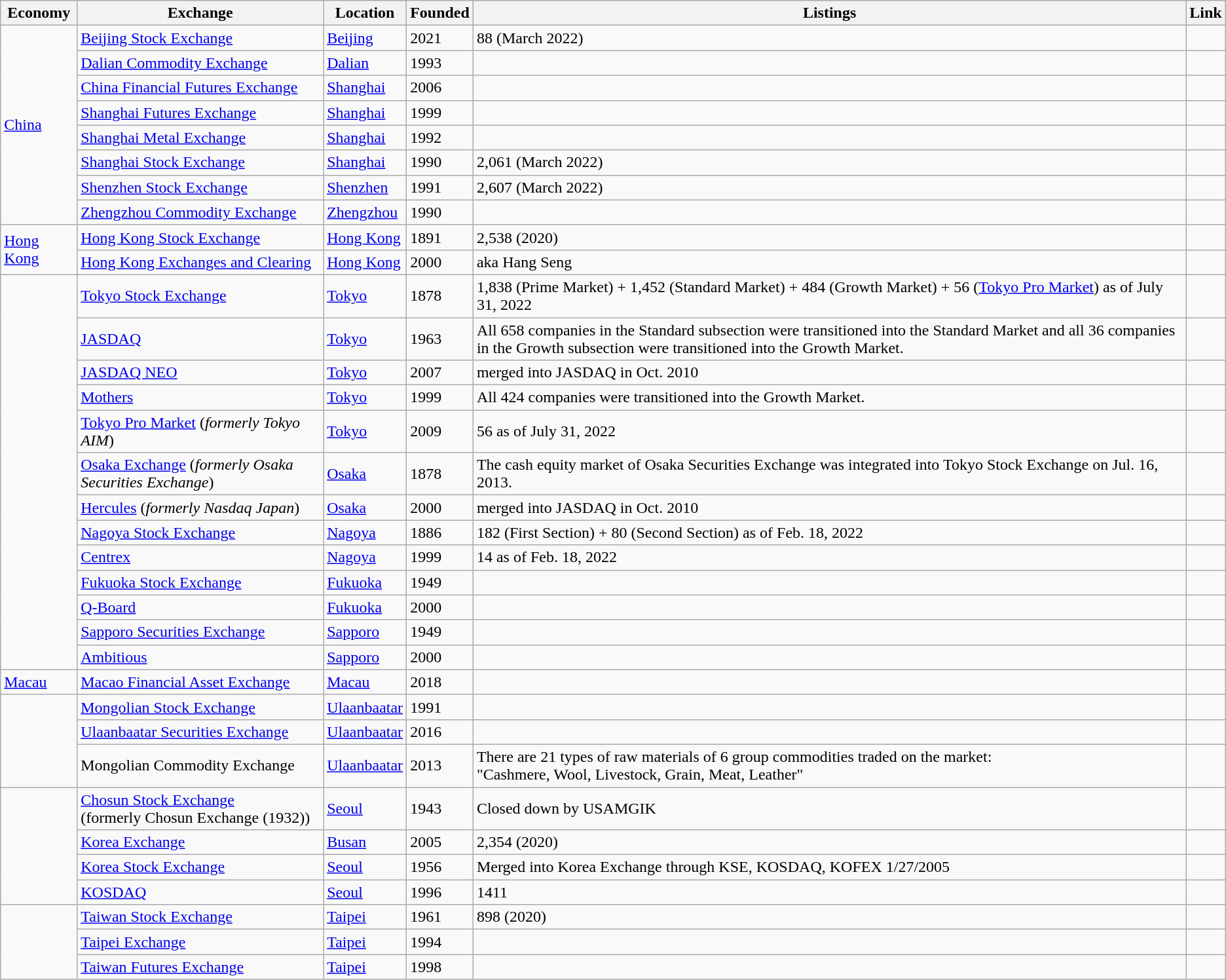<table class="wikitable sortable static-row-numbers static-row-header-text">
<tr>
<th>Economy</th>
<th>Exchange</th>
<th>Location</th>
<th>Founded</th>
<th>Listings</th>
<th>Link</th>
</tr>
<tr>
<td rowspan="8"> <a href='#'>China</a></td>
<td><a href='#'>Beijing Stock Exchange</a></td>
<td><a href='#'>Beijing</a></td>
<td>2021</td>
<td>88 (March 2022)</td>
<td></td>
</tr>
<tr>
<td><a href='#'>Dalian Commodity Exchange</a></td>
<td><a href='#'>Dalian</a></td>
<td>1993</td>
<td></td>
<td></td>
</tr>
<tr>
<td><a href='#'>China Financial Futures Exchange</a></td>
<td><a href='#'>Shanghai</a></td>
<td>2006</td>
<td></td>
<td></td>
</tr>
<tr>
<td><a href='#'>Shanghai Futures Exchange</a></td>
<td><a href='#'>Shanghai</a></td>
<td>1999</td>
<td></td>
<td></td>
</tr>
<tr>
<td><a href='#'>Shanghai Metal Exchange</a></td>
<td><a href='#'>Shanghai</a></td>
<td>1992</td>
<td></td>
<td></td>
</tr>
<tr>
<td><a href='#'>Shanghai Stock Exchange</a></td>
<td><a href='#'>Shanghai</a></td>
<td>1990</td>
<td>2,061 (March 2022)</td>
<td></td>
</tr>
<tr>
<td><a href='#'>Shenzhen Stock Exchange</a></td>
<td><a href='#'>Shenzhen</a></td>
<td>1991</td>
<td>2,607 (March 2022)</td>
<td></td>
</tr>
<tr>
<td><a href='#'>Zhengzhou Commodity Exchange</a></td>
<td><a href='#'>Zhengzhou</a></td>
<td>1990</td>
<td></td>
<td></td>
</tr>
<tr>
<td rowspan="2"> <a href='#'>Hong Kong</a></td>
<td><a href='#'>Hong Kong Stock Exchange</a></td>
<td><a href='#'>Hong Kong</a></td>
<td>1891</td>
<td>2,538 (2020)</td>
<td></td>
</tr>
<tr>
<td><a href='#'>Hong Kong Exchanges and Clearing</a></td>
<td><a href='#'>Hong Kong</a></td>
<td>2000</td>
<td>aka Hang Seng</td>
<td></td>
</tr>
<tr>
<td rowspan="13"></td>
<td><a href='#'>Tokyo Stock Exchange</a></td>
<td><a href='#'>Tokyo</a></td>
<td>1878</td>
<td>1,838 (Prime Market) + 1,452 (Standard Market) + 484 (Growth Market) + 56 (<a href='#'>Tokyo Pro Market</a>) as of July 31, 2022</td>
<td></td>
</tr>
<tr>
<td><a href='#'>JASDAQ</a></td>
<td><a href='#'>Tokyo</a></td>
<td>1963</td>
<td>All 658 companies in the Standard subsection were transitioned into the Standard Market and all 36 companies in the Growth subsection were transitioned into the Growth Market.</td>
<td></td>
</tr>
<tr>
<td><a href='#'>JASDAQ NEO</a></td>
<td><a href='#'>Tokyo</a></td>
<td>2007</td>
<td>merged into JASDAQ in Oct. 2010</td>
<td></td>
</tr>
<tr>
<td><a href='#'>Mothers</a></td>
<td><a href='#'>Tokyo</a></td>
<td>1999</td>
<td>All 424 companies were transitioned into the Growth Market.</td>
<td></td>
</tr>
<tr>
<td><a href='#'>Tokyo Pro Market</a> (<em>formerly Tokyo AIM</em>)</td>
<td><a href='#'>Tokyo</a></td>
<td>2009</td>
<td>56 as of July 31, 2022</td>
<td></td>
</tr>
<tr>
<td><a href='#'>Osaka Exchange</a> (<em>formerly Osaka Securities Exchange</em>)</td>
<td><a href='#'>Osaka</a></td>
<td>1878</td>
<td>The cash equity market of Osaka Securities Exchange was integrated into Tokyo Stock Exchange on Jul. 16, 2013.</td>
<td></td>
</tr>
<tr>
<td><a href='#'>Hercules</a> (<em>formerly Nasdaq Japan</em>)</td>
<td><a href='#'>Osaka</a></td>
<td>2000</td>
<td>merged into JASDAQ in Oct. 2010</td>
<td></td>
</tr>
<tr>
<td><a href='#'>Nagoya Stock Exchange</a></td>
<td><a href='#'>Nagoya</a></td>
<td>1886</td>
<td>182 (First Section) + 80 (Second Section) as of Feb. 18, 2022</td>
<td></td>
</tr>
<tr>
<td><a href='#'>Centrex</a></td>
<td><a href='#'>Nagoya</a></td>
<td>1999</td>
<td>14 as of Feb. 18, 2022</td>
<td></td>
</tr>
<tr>
<td><a href='#'>Fukuoka Stock Exchange</a></td>
<td><a href='#'>Fukuoka</a></td>
<td>1949</td>
<td></td>
<td></td>
</tr>
<tr>
<td><a href='#'>Q-Board</a></td>
<td><a href='#'>Fukuoka</a></td>
<td>2000</td>
<td></td>
<td></td>
</tr>
<tr>
<td><a href='#'>Sapporo Securities Exchange</a></td>
<td><a href='#'>Sapporo</a></td>
<td>1949</td>
<td></td>
<td></td>
</tr>
<tr>
<td><a href='#'>Ambitious</a></td>
<td><a href='#'>Sapporo</a></td>
<td>2000</td>
<td></td>
<td></td>
</tr>
<tr>
<td rowspan="1"> <a href='#'>Macau</a></td>
<td><a href='#'>Macao Financial Asset Exchange</a></td>
<td><a href='#'>Macau</a></td>
<td>2018</td>
<td></td>
<td></td>
</tr>
<tr>
<td rowspan="3"></td>
<td><a href='#'>Mongolian Stock Exchange</a></td>
<td><a href='#'>Ulaanbaatar</a></td>
<td>1991</td>
<td></td>
<td></td>
</tr>
<tr>
<td><a href='#'>Ulaanbaatar Securities Exchange</a></td>
<td><a href='#'>Ulaanbaatar</a></td>
<td>2016</td>
<td></td>
<td></td>
</tr>
<tr>
<td>Mongolian Commodity Exchange</td>
<td><a href='#'>Ulaanbaatar</a></td>
<td>2013</td>
<td>There are 21 types of raw materials of 6 group commodities traded on the market:<br>"Cashmere,
Wool,
Livestock,
Grain,
Meat,
Leather"</td>
<td></td>
</tr>
<tr>
<td rowspan="4"></td>
<td><a href='#'>Chosun Stock Exchange</a><br>(formerly Chosun Exchange (1932))</td>
<td><a href='#'>Seoul</a></td>
<td>1943</td>
<td>Closed down by USAMGIK</td>
<td></td>
</tr>
<tr>
<td><a href='#'>Korea Exchange</a></td>
<td><a href='#'>Busan</a></td>
<td>2005</td>
<td>2,354 (2020)</td>
<td></td>
</tr>
<tr>
<td><a href='#'>Korea Stock Exchange</a></td>
<td><a href='#'>Seoul</a></td>
<td>1956</td>
<td>Merged into Korea Exchange through KSE, KOSDAQ, KOFEX 1/27/2005</td>
<td></td>
</tr>
<tr>
<td><a href='#'>KOSDAQ</a></td>
<td><a href='#'>Seoul</a></td>
<td>1996</td>
<td>1411</td>
<td></td>
</tr>
<tr>
<td rowspan="3"></td>
<td><a href='#'>Taiwan Stock Exchange</a></td>
<td><a href='#'>Taipei</a></td>
<td>1961</td>
<td>898 (2020)</td>
<td></td>
</tr>
<tr>
<td><a href='#'>Taipei Exchange</a></td>
<td><a href='#'>Taipei</a></td>
<td>1994</td>
<td align="right"></td>
<td></td>
</tr>
<tr>
<td><a href='#'>Taiwan Futures Exchange</a></td>
<td><a href='#'>Taipei</a></td>
<td>1998</td>
<td align="right"></td>
<td></td>
</tr>
</table>
